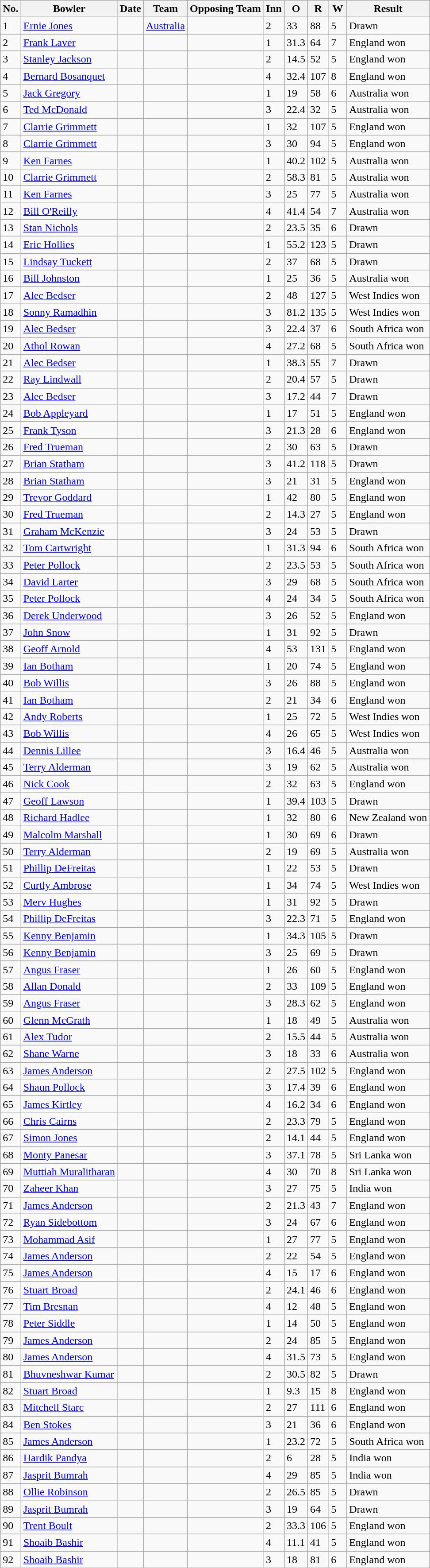<table class="wikitable sortable">
<tr>
<th>No.</th>
<th>Bowler</th>
<th>Date</th>
<th>Team</th>
<th>Opposing Team</th>
<th scope="col" style="width:20px;">Inn</th>
<th scope="col" style="width:20px;">O</th>
<th scope="col" style="width:20px;">R</th>
<th scope="col" style="width:20px;">W</th>
<th>Result</th>
</tr>
<tr>
<td>1</td>
<td><a href='#'>Ernie Jones</a></td>
<td></td>
<td><a href='#'>Australia</a></td>
<td></td>
<td>2</td>
<td>33</td>
<td>88</td>
<td>5</td>
<td>Drawn</td>
</tr>
<tr>
<td>2</td>
<td><a href='#'>Frank Laver</a></td>
<td></td>
<td></td>
<td></td>
<td>1</td>
<td>31.3</td>
<td>64</td>
<td>7</td>
<td>England won</td>
</tr>
<tr>
<td>3</td>
<td><a href='#'>Stanley Jackson</a></td>
<td></td>
<td></td>
<td></td>
<td>2</td>
<td>14.5</td>
<td>52</td>
<td>5</td>
<td>England won</td>
</tr>
<tr>
<td>4</td>
<td><a href='#'>Bernard Bosanquet</a></td>
<td></td>
<td></td>
<td></td>
<td>4</td>
<td>32.4</td>
<td>107</td>
<td>8</td>
<td>England won</td>
</tr>
<tr>
<td>5</td>
<td><a href='#'>Jack Gregory</a></td>
<td></td>
<td></td>
<td></td>
<td>1</td>
<td>19</td>
<td>58</td>
<td>6</td>
<td>Australia won</td>
</tr>
<tr>
<td>6</td>
<td><a href='#'>Ted McDonald</a></td>
<td></td>
<td></td>
<td></td>
<td>3</td>
<td>22.4</td>
<td>32</td>
<td>5</td>
<td>Australia won</td>
</tr>
<tr>
<td>7</td>
<td><a href='#'>Clarrie Grimmett</a></td>
<td></td>
<td></td>
<td></td>
<td>1</td>
<td>32</td>
<td>107</td>
<td>5</td>
<td>England won</td>
</tr>
<tr>
<td>8</td>
<td><a href='#'>Clarrie Grimmett</a></td>
<td></td>
<td></td>
<td></td>
<td>3</td>
<td>30</td>
<td>94</td>
<td>5</td>
<td>England won</td>
</tr>
<tr>
<td>9</td>
<td><a href='#'>Ken Farnes</a></td>
<td></td>
<td></td>
<td></td>
<td>1</td>
<td>40.2</td>
<td>102</td>
<td>5</td>
<td>Australia won</td>
</tr>
<tr>
<td>10</td>
<td><a href='#'>Clarrie Grimmett</a></td>
<td></td>
<td></td>
<td></td>
<td>2</td>
<td>58.3</td>
<td>81</td>
<td>5</td>
<td>Australia won</td>
</tr>
<tr>
<td>11</td>
<td><a href='#'>Ken Farnes</a></td>
<td></td>
<td></td>
<td></td>
<td>3</td>
<td>25</td>
<td>77</td>
<td>5</td>
<td>Australia won</td>
</tr>
<tr>
<td>12</td>
<td><a href='#'>Bill O'Reilly</a></td>
<td></td>
<td></td>
<td></td>
<td>4</td>
<td>41.4</td>
<td>54</td>
<td>7</td>
<td>Australia won</td>
</tr>
<tr>
<td>13</td>
<td><a href='#'>Stan Nichols</a></td>
<td></td>
<td></td>
<td></td>
<td>2</td>
<td>23.5</td>
<td>35</td>
<td>6</td>
<td>Drawn</td>
</tr>
<tr>
<td>14</td>
<td><a href='#'>Eric Hollies</a></td>
<td></td>
<td></td>
<td></td>
<td>1</td>
<td>55.2</td>
<td>123</td>
<td>5</td>
<td>Drawn</td>
</tr>
<tr>
<td>15</td>
<td><a href='#'>Lindsay Tuckett</a></td>
<td></td>
<td></td>
<td></td>
<td>2</td>
<td>37</td>
<td>68</td>
<td>5</td>
<td>Drawn</td>
</tr>
<tr>
<td>16</td>
<td><a href='#'>Bill Johnston</a></td>
<td></td>
<td></td>
<td></td>
<td>1</td>
<td>25</td>
<td>36</td>
<td>5</td>
<td>Australia won</td>
</tr>
<tr>
<td>17</td>
<td><a href='#'>Alec Bedser</a></td>
<td></td>
<td></td>
<td></td>
<td>2</td>
<td>48</td>
<td>127</td>
<td>5</td>
<td>West Indies won</td>
</tr>
<tr>
<td>18</td>
<td><a href='#'>Sonny Ramadhin</a></td>
<td></td>
<td></td>
<td></td>
<td>3</td>
<td>81.2</td>
<td>135</td>
<td>5</td>
<td>West Indies won</td>
</tr>
<tr>
<td>19</td>
<td><a href='#'>Alec Bedser</a></td>
<td></td>
<td></td>
<td></td>
<td>3</td>
<td>22.4</td>
<td>37</td>
<td>6</td>
<td>South Africa won</td>
</tr>
<tr>
<td>20</td>
<td><a href='#'>Athol Rowan</a></td>
<td></td>
<td></td>
<td></td>
<td>4</td>
<td>27.2</td>
<td>68</td>
<td>5</td>
<td>South Africa won</td>
</tr>
<tr>
<td>21</td>
<td><a href='#'>Alec Bedser</a></td>
<td></td>
<td></td>
<td></td>
<td>1</td>
<td>38.3</td>
<td>55</td>
<td>7</td>
<td>Drawn</td>
</tr>
<tr>
<td>22</td>
<td><a href='#'>Ray Lindwall</a></td>
<td></td>
<td></td>
<td></td>
<td>2</td>
<td>20.4</td>
<td>57</td>
<td>5</td>
<td>Drawn</td>
</tr>
<tr>
<td>23</td>
<td><a href='#'>Alec Bedser</a></td>
<td></td>
<td></td>
<td></td>
<td>3</td>
<td>17.2</td>
<td>44</td>
<td>7</td>
<td>Drawn</td>
</tr>
<tr>
<td>24</td>
<td><a href='#'>Bob Appleyard</a></td>
<td></td>
<td></td>
<td></td>
<td>1</td>
<td>17</td>
<td>51</td>
<td>5</td>
<td>England won</td>
</tr>
<tr>
<td>25</td>
<td><a href='#'>Frank Tyson</a></td>
<td></td>
<td></td>
<td></td>
<td>3</td>
<td>21.3</td>
<td>28</td>
<td>6</td>
<td>England won</td>
</tr>
<tr>
<td>26</td>
<td><a href='#'>Fred Trueman</a></td>
<td></td>
<td></td>
<td></td>
<td>2</td>
<td>30</td>
<td>63</td>
<td>5</td>
<td>Drawn</td>
</tr>
<tr>
<td>27</td>
<td><a href='#'>Brian Statham</a></td>
<td></td>
<td></td>
<td></td>
<td>3</td>
<td>41.2</td>
<td>118</td>
<td>5</td>
<td>Drawn</td>
</tr>
<tr>
<td>28</td>
<td><a href='#'>Brian Statham</a></td>
<td></td>
<td></td>
<td></td>
<td>3</td>
<td>21</td>
<td>31</td>
<td>5</td>
<td>England won</td>
</tr>
<tr>
<td>29</td>
<td><a href='#'>Trevor Goddard</a></td>
<td></td>
<td></td>
<td></td>
<td>1</td>
<td>42</td>
<td>80</td>
<td>5</td>
<td>England won</td>
</tr>
<tr>
<td>30</td>
<td><a href='#'>Fred Trueman</a></td>
<td></td>
<td></td>
<td></td>
<td>2</td>
<td>14.3</td>
<td>27</td>
<td>5</td>
<td>England won</td>
</tr>
<tr>
<td>31</td>
<td><a href='#'>Graham McKenzie</a></td>
<td></td>
<td></td>
<td></td>
<td>3</td>
<td>24</td>
<td>53</td>
<td>5</td>
<td>Drawn</td>
</tr>
<tr>
<td>32</td>
<td><a href='#'>Tom Cartwright</a></td>
<td></td>
<td></td>
<td></td>
<td>1</td>
<td>31.3</td>
<td>94</td>
<td>6</td>
<td>South Africa won</td>
</tr>
<tr>
<td>33</td>
<td><a href='#'>Peter Pollock</a></td>
<td></td>
<td></td>
<td></td>
<td>2</td>
<td>23.5</td>
<td>53</td>
<td>5</td>
<td>South Africa won</td>
</tr>
<tr>
<td>34</td>
<td><a href='#'>David Larter</a></td>
<td></td>
<td></td>
<td></td>
<td>3</td>
<td>29</td>
<td>68</td>
<td>5</td>
<td>South Africa won</td>
</tr>
<tr>
<td>35</td>
<td><a href='#'>Peter Pollock</a></td>
<td></td>
<td></td>
<td></td>
<td>4</td>
<td>24</td>
<td>34</td>
<td>5</td>
<td>South Africa won</td>
</tr>
<tr>
<td>36</td>
<td><a href='#'>Derek Underwood</a></td>
<td></td>
<td></td>
<td></td>
<td>3</td>
<td>26</td>
<td>52</td>
<td>5</td>
<td>England won</td>
</tr>
<tr>
<td>37</td>
<td><a href='#'>John Snow</a></td>
<td></td>
<td></td>
<td></td>
<td>1</td>
<td>31</td>
<td>92</td>
<td>5</td>
<td>Drawn</td>
</tr>
<tr>
<td>38</td>
<td><a href='#'>Geoff Arnold</a></td>
<td></td>
<td></td>
<td></td>
<td>4</td>
<td>53</td>
<td>131</td>
<td>5</td>
<td>England won</td>
</tr>
<tr>
<td>39</td>
<td><a href='#'>Ian Botham</a></td>
<td></td>
<td></td>
<td></td>
<td>1</td>
<td>20</td>
<td>74</td>
<td>5</td>
<td>England won</td>
</tr>
<tr>
<td>40</td>
<td><a href='#'>Bob Willis</a></td>
<td></td>
<td></td>
<td></td>
<td>3</td>
<td>26</td>
<td>88</td>
<td>5</td>
<td>England won</td>
</tr>
<tr>
<td>41</td>
<td><a href='#'>Ian Botham</a></td>
<td></td>
<td></td>
<td></td>
<td>2</td>
<td>21</td>
<td>34</td>
<td>6</td>
<td>England won</td>
</tr>
<tr>
<td>42</td>
<td><a href='#'>Andy Roberts</a></td>
<td></td>
<td></td>
<td></td>
<td>1</td>
<td>25</td>
<td>72</td>
<td>5</td>
<td>West Indies won</td>
</tr>
<tr>
<td>43</td>
<td><a href='#'>Bob Willis</a></td>
<td></td>
<td></td>
<td></td>
<td>4</td>
<td>26</td>
<td>65</td>
<td>5</td>
<td>West Indies won</td>
</tr>
<tr>
<td>44</td>
<td><a href='#'>Dennis Lillee</a></td>
<td></td>
<td></td>
<td></td>
<td>3</td>
<td>16.4</td>
<td>46</td>
<td>5</td>
<td>Australia won</td>
</tr>
<tr>
<td>45</td>
<td><a href='#'>Terry Alderman</a></td>
<td></td>
<td></td>
<td></td>
<td>3</td>
<td>19</td>
<td>62</td>
<td>5</td>
<td>Australia won</td>
</tr>
<tr>
<td>46</td>
<td><a href='#'>Nick Cook</a></td>
<td></td>
<td></td>
<td></td>
<td>2</td>
<td>32</td>
<td>63</td>
<td>5</td>
<td>England won</td>
</tr>
<tr>
<td>47</td>
<td><a href='#'>Geoff Lawson</a></td>
<td></td>
<td></td>
<td></td>
<td>1</td>
<td>39.4</td>
<td>103</td>
<td>5</td>
<td>Drawn</td>
</tr>
<tr>
<td>48</td>
<td><a href='#'>Richard Hadlee</a></td>
<td></td>
<td></td>
<td></td>
<td>1</td>
<td>32</td>
<td>80</td>
<td>6</td>
<td>New Zealand won</td>
</tr>
<tr>
<td>49</td>
<td><a href='#'>Malcolm Marshall</a></td>
<td></td>
<td></td>
<td></td>
<td>1</td>
<td>30</td>
<td>69</td>
<td>6</td>
<td>Drawn</td>
</tr>
<tr>
<td>50</td>
<td><a href='#'>Terry Alderman</a></td>
<td></td>
<td></td>
<td></td>
<td>2</td>
<td>19</td>
<td>69</td>
<td>5</td>
<td>Australia won</td>
</tr>
<tr>
<td>51</td>
<td><a href='#'>Phillip DeFreitas</a></td>
<td></td>
<td></td>
<td></td>
<td>1</td>
<td>22</td>
<td>53</td>
<td>5</td>
<td>Drawn</td>
</tr>
<tr>
<td>52</td>
<td><a href='#'>Curtly Ambrose</a></td>
<td></td>
<td></td>
<td></td>
<td>1</td>
<td>34</td>
<td>74</td>
<td>5</td>
<td>West Indies won</td>
</tr>
<tr>
<td>53</td>
<td><a href='#'>Merv Hughes</a></td>
<td></td>
<td></td>
<td></td>
<td>1</td>
<td>31</td>
<td>92</td>
<td>5</td>
<td>Drawn</td>
</tr>
<tr>
<td>54</td>
<td><a href='#'>Phillip DeFreitas</a></td>
<td></td>
<td></td>
<td></td>
<td>3</td>
<td>22.3</td>
<td>71</td>
<td>5</td>
<td>England won</td>
</tr>
<tr>
<td>55</td>
<td><a href='#'>Kenny Benjamin</a></td>
<td></td>
<td></td>
<td></td>
<td>1</td>
<td>34.3</td>
<td>105</td>
<td>5</td>
<td>Drawn</td>
</tr>
<tr>
<td>56</td>
<td><a href='#'>Kenny Benjamin</a></td>
<td></td>
<td></td>
<td></td>
<td>3</td>
<td>25</td>
<td>69</td>
<td>5</td>
<td>Drawn</td>
</tr>
<tr>
<td>57</td>
<td><a href='#'>Angus Fraser</a></td>
<td></td>
<td></td>
<td></td>
<td>1</td>
<td>26</td>
<td>60</td>
<td>5</td>
<td>England won</td>
</tr>
<tr>
<td>58</td>
<td><a href='#'>Allan Donald</a></td>
<td></td>
<td></td>
<td></td>
<td>2</td>
<td>33</td>
<td>109</td>
<td>5</td>
<td>England won</td>
</tr>
<tr>
<td>59</td>
<td><a href='#'>Angus Fraser</a></td>
<td></td>
<td></td>
<td></td>
<td>3</td>
<td>28.3</td>
<td>62</td>
<td>5</td>
<td>England won</td>
</tr>
<tr>
<td>60</td>
<td><a href='#'>Glenn McGrath</a></td>
<td></td>
<td></td>
<td></td>
<td>1</td>
<td>18</td>
<td>49</td>
<td>5</td>
<td>Australia won</td>
</tr>
<tr>
<td>61</td>
<td><a href='#'>Alex Tudor</a></td>
<td></td>
<td></td>
<td></td>
<td>2</td>
<td>15.5</td>
<td>44</td>
<td>5</td>
<td>Australia won</td>
</tr>
<tr>
<td>62</td>
<td><a href='#'>Shane Warne</a></td>
<td></td>
<td></td>
<td></td>
<td>3</td>
<td>18</td>
<td>33</td>
<td>6</td>
<td>Australia won</td>
</tr>
<tr>
<td>63</td>
<td><a href='#'>James Anderson</a></td>
<td></td>
<td></td>
<td></td>
<td>2</td>
<td>27.5</td>
<td>102</td>
<td>5</td>
<td>England won</td>
</tr>
<tr>
<td>64</td>
<td><a href='#'>Shaun Pollock</a></td>
<td></td>
<td></td>
<td></td>
<td>3</td>
<td>17.4</td>
<td>39</td>
<td>6</td>
<td>England won</td>
</tr>
<tr>
<td>65</td>
<td><a href='#'>James Kirtley</a></td>
<td></td>
<td></td>
<td></td>
<td>4</td>
<td>16.2</td>
<td>34</td>
<td>6</td>
<td>England won</td>
</tr>
<tr>
<td>66</td>
<td><a href='#'>Chris Cairns</a></td>
<td></td>
<td></td>
<td></td>
<td>2</td>
<td>23.3</td>
<td>79</td>
<td>5</td>
<td>England won</td>
</tr>
<tr>
<td>67</td>
<td><a href='#'>Simon Jones</a></td>
<td></td>
<td></td>
<td></td>
<td>2</td>
<td>14.1</td>
<td>44</td>
<td>5</td>
<td>England won</td>
</tr>
<tr>
<td>68</td>
<td><a href='#'>Monty Panesar</a></td>
<td></td>
<td></td>
<td></td>
<td>3</td>
<td>37.1</td>
<td>78</td>
<td>5</td>
<td>Sri Lanka won</td>
</tr>
<tr>
<td>69</td>
<td><a href='#'>Muttiah Muralitharan</a></td>
<td></td>
<td></td>
<td></td>
<td>4</td>
<td>30</td>
<td>70</td>
<td>8</td>
<td>Sri Lanka won</td>
</tr>
<tr>
<td>70</td>
<td><a href='#'>Zaheer Khan</a></td>
<td></td>
<td></td>
<td></td>
<td>3</td>
<td>27</td>
<td>75</td>
<td>5</td>
<td>India won</td>
</tr>
<tr>
<td>71</td>
<td><a href='#'>James Anderson</a></td>
<td></td>
<td></td>
<td></td>
<td>2</td>
<td>21.3</td>
<td>43</td>
<td>7</td>
<td>England won</td>
</tr>
<tr>
<td>72</td>
<td><a href='#'>Ryan Sidebottom</a></td>
<td></td>
<td></td>
<td></td>
<td>3</td>
<td>24</td>
<td>67</td>
<td>6</td>
<td>England won</td>
</tr>
<tr>
<td>73</td>
<td><a href='#'>Mohammad Asif</a></td>
<td></td>
<td></td>
<td></td>
<td>1</td>
<td>27</td>
<td>77</td>
<td>5</td>
<td>England won</td>
</tr>
<tr>
<td>74</td>
<td><a href='#'>James Anderson</a></td>
<td></td>
<td></td>
<td></td>
<td>2</td>
<td>22</td>
<td>54</td>
<td>5</td>
<td>England won</td>
</tr>
<tr>
<td>75</td>
<td><a href='#'>James Anderson</a></td>
<td></td>
<td></td>
<td></td>
<td>4</td>
<td>15</td>
<td>17</td>
<td>6</td>
<td>England won</td>
</tr>
<tr>
<td>76</td>
<td><a href='#'>Stuart Broad</a></td>
<td></td>
<td></td>
<td></td>
<td>2</td>
<td>24.1</td>
<td>46</td>
<td>6</td>
<td>England won</td>
</tr>
<tr>
<td>77</td>
<td><a href='#'>Tim Bresnan</a></td>
<td></td>
<td></td>
<td></td>
<td>4</td>
<td>12</td>
<td>48</td>
<td>5</td>
<td>England won</td>
</tr>
<tr>
<td>78</td>
<td><a href='#'>Peter Siddle</a></td>
<td></td>
<td></td>
<td></td>
<td>1</td>
<td>14</td>
<td>50</td>
<td>5</td>
<td>England won</td>
</tr>
<tr>
<td>79</td>
<td><a href='#'>James Anderson</a></td>
<td></td>
<td></td>
<td></td>
<td>2</td>
<td>24</td>
<td>85</td>
<td>5</td>
<td>England won</td>
</tr>
<tr>
<td>80</td>
<td><a href='#'>James Anderson</a></td>
<td></td>
<td></td>
<td></td>
<td>4</td>
<td>31.5</td>
<td>73</td>
<td>5</td>
<td>England won</td>
</tr>
<tr>
<td>81</td>
<td><a href='#'>Bhuvneshwar Kumar</a></td>
<td></td>
<td></td>
<td></td>
<td>2</td>
<td>30.5</td>
<td>82</td>
<td>5</td>
<td>Drawn</td>
</tr>
<tr>
<td>82</td>
<td><a href='#'>Stuart Broad</a></td>
<td></td>
<td></td>
<td></td>
<td>1</td>
<td>9.3</td>
<td>15</td>
<td>8</td>
<td>England won</td>
</tr>
<tr>
<td>83</td>
<td><a href='#'>Mitchell Starc</a></td>
<td></td>
<td></td>
<td></td>
<td>2</td>
<td>27</td>
<td>111</td>
<td>6</td>
<td>England won</td>
</tr>
<tr>
<td>84</td>
<td><a href='#'>Ben Stokes</a></td>
<td></td>
<td></td>
<td></td>
<td>3</td>
<td>21</td>
<td>36</td>
<td>6</td>
<td>England won</td>
</tr>
<tr>
<td>85</td>
<td><a href='#'>James Anderson</a></td>
<td></td>
<td></td>
<td></td>
<td>1</td>
<td>23.2</td>
<td>72</td>
<td>5</td>
<td>South Africa won</td>
</tr>
<tr>
<td>86</td>
<td><a href='#'>Hardik Pandya</a></td>
<td></td>
<td></td>
<td></td>
<td>2</td>
<td>6</td>
<td>28</td>
<td>5</td>
<td>India won</td>
</tr>
<tr>
<td>87</td>
<td><a href='#'>Jasprit Bumrah</a></td>
<td></td>
<td></td>
<td></td>
<td>4</td>
<td>29</td>
<td>85</td>
<td>5</td>
<td>India won</td>
</tr>
<tr>
<td>88</td>
<td><a href='#'>Ollie Robinson</a></td>
<td></td>
<td></td>
<td></td>
<td>2</td>
<td>26.5</td>
<td>85</td>
<td>5</td>
<td>Drawn</td>
</tr>
<tr>
<td>89</td>
<td><a href='#'>Jasprit Bumrah</a></td>
<td></td>
<td></td>
<td></td>
<td>3</td>
<td>19</td>
<td>64</td>
<td>5</td>
<td>Drawn</td>
</tr>
<tr>
<td>90</td>
<td><a href='#'>Trent Boult</a></td>
<td></td>
<td></td>
<td></td>
<td>2</td>
<td>33.3</td>
<td>106</td>
<td>5</td>
<td>England won</td>
</tr>
<tr>
<td>91</td>
<td><a href='#'>Shoaib Bashir</a></td>
<td></td>
<td></td>
<td></td>
<td>4</td>
<td>11.1</td>
<td>41</td>
<td>5</td>
<td>England won</td>
</tr>
<tr>
<td>92</td>
<td><a href='#'>Shoaib Bashir</a></td>
<td></td>
<td></td>
<td></td>
<td>3</td>
<td>18</td>
<td>81</td>
<td>6</td>
<td>England won</td>
</tr>
</table>
